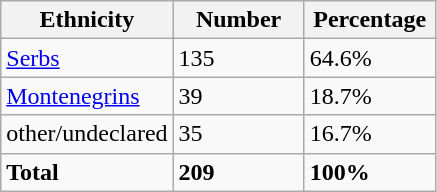<table class="wikitable">
<tr>
<th width="100px">Ethnicity</th>
<th width="80px">Number</th>
<th width="80px">Percentage</th>
</tr>
<tr>
<td><a href='#'>Serbs</a></td>
<td>135</td>
<td>64.6%</td>
</tr>
<tr>
<td><a href='#'>Montenegrins</a></td>
<td>39</td>
<td>18.7%</td>
</tr>
<tr>
<td>other/undeclared</td>
<td>35</td>
<td>16.7%</td>
</tr>
<tr>
<td><strong>Total</strong></td>
<td><strong>209</strong></td>
<td><strong>100%</strong></td>
</tr>
</table>
